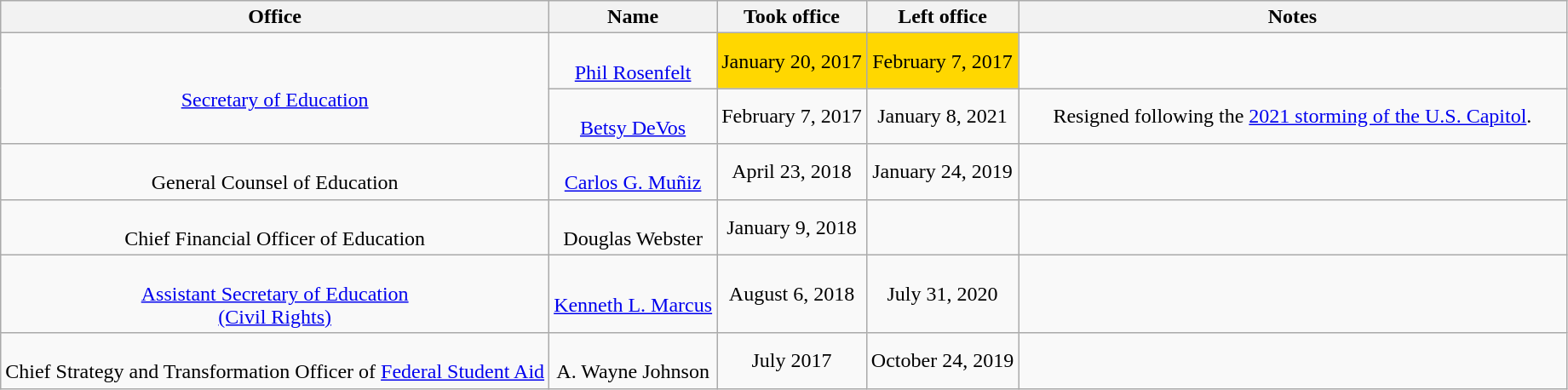<table class="wikitable sortable" style="text-align:center">
<tr>
<th data-sort-type="text">Office</th>
<th data-sort-type="text">Name</th>
<th data-sort-type="date">Took office</th>
<th data-sort-type="date">Left office</th>
<th width="35%">Notes</th>
</tr>
<tr>
<td rowspan="2"><br><a href='#'>Secretary of Education</a></td>
<td><br><a href='#'>Phil Rosenfelt</a></td>
<td style="background:gold">January 20, 2017</td>
<td style="background:gold">February 7, 2017</td>
<td></td>
</tr>
<tr>
<td><br><a href='#'>Betsy DeVos</a></td>
<td>February 7, 2017</td>
<td>January 8, 2021</td>
<td>Resigned following the <a href='#'>2021 storming of the U.S. Capitol</a>.</td>
</tr>
<tr>
<td><br>General Counsel of Education</td>
<td><br><a href='#'>Carlos G. Muñiz</a></td>
<td>April 23, 2018</td>
<td>January 24, 2019</td>
<td></td>
</tr>
<tr>
<td><br>Chief Financial Officer of Education</td>
<td><br>Douglas Webster</td>
<td>January 9, 2018</td>
<td></td>
<td></td>
</tr>
<tr>
<td><br><a href='#'>Assistant Secretary of Education<br>(Civil Rights)</a></td>
<td><br><a href='#'>Kenneth L. Marcus</a></td>
<td>August 6, 2018</td>
<td>July 31, 2020</td>
<td></td>
</tr>
<tr>
<td><br>Chief Strategy and Transformation Officer of <a href='#'>Federal Student Aid</a></td>
<td><br>A. Wayne Johnson</td>
<td>July 2017</td>
<td>October 24, 2019</td>
<td></td>
</tr>
</table>
